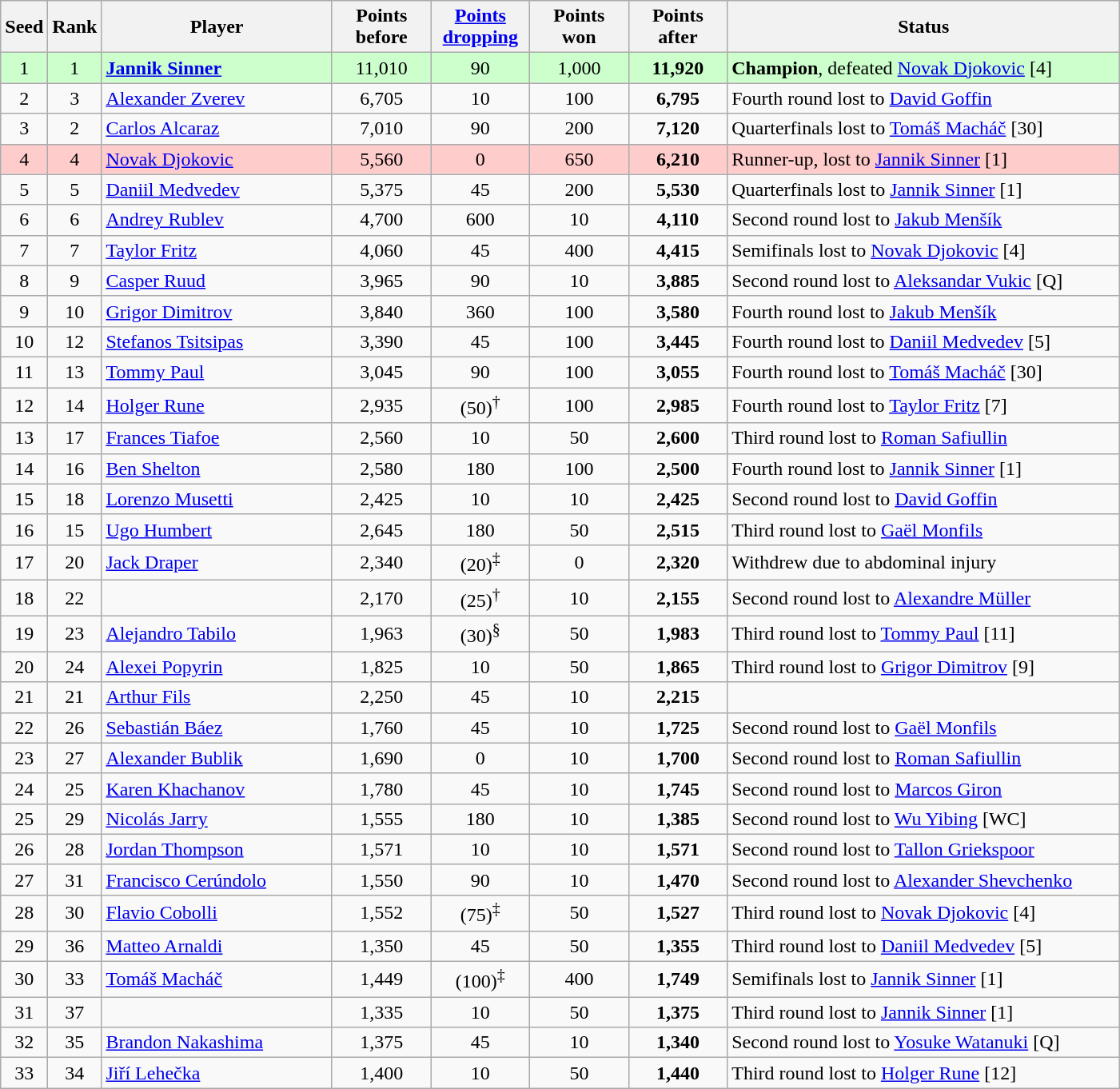<table class="wikitable sortable">
<tr>
<th style="width:30px;">Seed</th>
<th style="width:30px;">Rank</th>
<th style="width:185px;">Player</th>
<th style="width:75px;">Points before</th>
<th style="width:75px;"><a href='#'>Points dropping</a></th>
<th style="width:75px;">Points won</th>
<th style="width:75px;">Points after</th>
<th style="width:320px;">Status</th>
</tr>
<tr style=background:#CFC>
<td style="text-align:center;">1</td>
<td style="text-align:center;">1</td>
<td> <strong><a href='#'>Jannik Sinner</a></strong></td>
<td style="text-align:center;">11,010</td>
<td style="text-align:center;">90</td>
<td style="text-align:center;">1,000</td>
<td style="text-align:center;"><strong>11,920</strong></td>
<td><strong>Champion</strong>, defeated  <a href='#'>Novak Djokovic</a> [4]</td>
</tr>
<tr>
<td style="text-align:center;">2</td>
<td style="text-align:center;">3</td>
<td> <a href='#'>Alexander Zverev</a></td>
<td style="text-align:center;">6,705</td>
<td style="text-align:center;">10</td>
<td style="text-align:center;">100</td>
<td style="text-align:center;"><strong>6,795</strong></td>
<td>Fourth round lost to  <a href='#'>David Goffin</a></td>
</tr>
<tr>
<td style="text-align:center;">3</td>
<td style="text-align:center;">2</td>
<td> <a href='#'>Carlos Alcaraz</a></td>
<td style="text-align:center;">7,010</td>
<td style="text-align:center;">90</td>
<td style="text-align:center;">200</td>
<td style="text-align:center;"><strong>7,120</strong></td>
<td>Quarterfinals lost to  <a href='#'>Tomáš Macháč</a> [30]</td>
</tr>
<tr style=background:#FCC>
<td style="text-align:center;">4</td>
<td style="text-align:center;">4</td>
<td> <a href='#'>Novak Djokovic</a></td>
<td style="text-align:center;">5,560</td>
<td style="text-align:center;">0</td>
<td style="text-align:center;">650</td>
<td style="text-align:center;"><strong>6,210</strong></td>
<td>Runner-up, lost to  <a href='#'>Jannik Sinner</a> [1]</td>
</tr>
<tr>
<td style="text-align:center;">5</td>
<td style="text-align:center;">5</td>
<td> <a href='#'>Daniil Medvedev</a></td>
<td style="text-align:center;">5,375</td>
<td style="text-align:center;">45</td>
<td style="text-align:center;">200</td>
<td style="text-align:center;"><strong>5,530</strong></td>
<td>Quarterfinals lost to  <a href='#'>Jannik Sinner</a> [1]</td>
</tr>
<tr>
<td style="text-align:center;">6</td>
<td style="text-align:center;">6</td>
<td> <a href='#'>Andrey Rublev</a></td>
<td style="text-align:center;">4,700</td>
<td style="text-align:center;">600</td>
<td style="text-align:center;">10</td>
<td style="text-align:center;"><strong>4,110</strong></td>
<td>Second round lost to  <a href='#'>Jakub Menšík</a></td>
</tr>
<tr>
<td style="text-align:center;">7</td>
<td style="text-align:center;">7</td>
<td> <a href='#'>Taylor Fritz</a></td>
<td style="text-align:center;">4,060</td>
<td style="text-align:center;">45</td>
<td style="text-align:center;">400</td>
<td style="text-align:center;"><strong>4,415</strong></td>
<td>Semifinals lost to  <a href='#'>Novak Djokovic</a> [4]</td>
</tr>
<tr>
<td style="text-align:center;">8</td>
<td style="text-align:center;">9</td>
<td> <a href='#'>Casper Ruud</a></td>
<td style="text-align:center;">3,965</td>
<td style="text-align:center;">90</td>
<td style="text-align:center;">10</td>
<td style="text-align:center;"><strong>3,885</strong></td>
<td>Second round lost to  <a href='#'>Aleksandar Vukic</a> [Q]</td>
</tr>
<tr>
<td style="text-align:center;">9</td>
<td style="text-align:center;">10</td>
<td> <a href='#'>Grigor Dimitrov</a></td>
<td style="text-align:center;">3,840</td>
<td style="text-align:center;">360</td>
<td style="text-align:center;">100</td>
<td style="text-align:center;"><strong>3,580</strong></td>
<td>Fourth round lost to  <a href='#'>Jakub Menšík</a></td>
</tr>
<tr>
<td style="text-align:center;">10</td>
<td style="text-align:center;">12</td>
<td> <a href='#'>Stefanos Tsitsipas</a></td>
<td style="text-align:center;">3,390</td>
<td style="text-align:center;">45</td>
<td style="text-align:center;">100</td>
<td style="text-align:center;"><strong>3,445</strong></td>
<td>Fourth round lost to  <a href='#'>Daniil Medvedev</a> [5]</td>
</tr>
<tr>
<td style="text-align:center;">11</td>
<td style="text-align:center;">13</td>
<td> <a href='#'>Tommy Paul</a></td>
<td style="text-align:center;">3,045</td>
<td style="text-align:center;">90</td>
<td style="text-align:center;">100</td>
<td style="text-align:center;"><strong>3,055</strong></td>
<td>Fourth round lost to  <a href='#'>Tomáš Macháč</a> [30]</td>
</tr>
<tr>
<td style="text-align:center;">12</td>
<td style="text-align:center;">14</td>
<td> <a href='#'>Holger Rune</a></td>
<td style="text-align:center;">2,935</td>
<td style="text-align:center;">(50)<sup>†</sup></td>
<td style="text-align:center;">100</td>
<td style="text-align:center;"><strong>2,985</strong></td>
<td>Fourth round lost to  <a href='#'>Taylor Fritz</a> [7]</td>
</tr>
<tr>
<td style="text-align:center;">13</td>
<td style="text-align:center;">17</td>
<td> <a href='#'>Frances Tiafoe</a></td>
<td style="text-align:center;">2,560</td>
<td style="text-align:center;">10</td>
<td style="text-align:center;">50</td>
<td style="text-align:center;"><strong>2,600</strong></td>
<td>Third round lost to  <a href='#'>Roman Safiullin</a></td>
</tr>
<tr>
<td style="text-align:center;">14</td>
<td style="text-align:center;">16</td>
<td> <a href='#'>Ben Shelton</a></td>
<td style="text-align:center;">2,580</td>
<td style="text-align:center;">180</td>
<td style="text-align:center;">100</td>
<td style="text-align:center;"><strong>2,500</strong></td>
<td>Fourth round lost to  <a href='#'>Jannik Sinner</a> [1]</td>
</tr>
<tr>
<td style="text-align:center;">15</td>
<td style="text-align:center;">18</td>
<td> <a href='#'>Lorenzo Musetti</a></td>
<td style="text-align:center;">2,425</td>
<td style="text-align:center;">10</td>
<td style="text-align:center;">10</td>
<td style="text-align:center;"><strong>2,425</strong></td>
<td>Second round lost to  <a href='#'>David Goffin</a></td>
</tr>
<tr>
<td style="text-align:center;">16</td>
<td style="text-align:center;">15</td>
<td> <a href='#'>Ugo Humbert</a></td>
<td style="text-align:center;">2,645</td>
<td style="text-align:center;">180</td>
<td style="text-align:center;">50</td>
<td style="text-align:center;"><strong>2,515</strong></td>
<td>Third round lost to  <a href='#'>Gaël Monfils</a></td>
</tr>
<tr>
<td style="text-align:center;">17</td>
<td style="text-align:center;">20</td>
<td> <a href='#'>Jack Draper</a></td>
<td style="text-align:center;">2,340</td>
<td style="text-align:center;">(20)<sup>‡</sup></td>
<td style="text-align:center;">0</td>
<td style="text-align:center;"><strong>2,320</strong></td>
<td>Withdrew due to abdominal injury</td>
</tr>
<tr>
<td style="text-align:center;">18</td>
<td style="text-align:center;">22</td>
<td></td>
<td style="text-align:center;">2,170</td>
<td style="text-align:center;">(25)<sup>†</sup></td>
<td style="text-align:center;">10</td>
<td style="text-align:center;"><strong>2,155</strong></td>
<td>Second round lost to  <a href='#'>Alexandre Müller</a></td>
</tr>
<tr>
<td style="text-align:center;">19</td>
<td style="text-align:center;">23</td>
<td> <a href='#'>Alejandro Tabilo</a></td>
<td style="text-align:center;">1,963</td>
<td style="text-align:center;">(30)<sup>§</sup></td>
<td style="text-align:center;">50</td>
<td style="text-align:center;"><strong>1,983</strong></td>
<td>Third round lost to  <a href='#'>Tommy Paul</a> [11]</td>
</tr>
<tr>
<td style="text-align:center;">20</td>
<td style="text-align:center;">24</td>
<td> <a href='#'>Alexei Popyrin</a></td>
<td style="text-align:center;">1,825</td>
<td style="text-align:center;">10</td>
<td style="text-align:center;">50</td>
<td style="text-align:center;"><strong>1,865</strong></td>
<td>Third round lost to  <a href='#'>Grigor Dimitrov</a> [9]</td>
</tr>
<tr>
<td style="text-align:center;">21</td>
<td style="text-align:center;">21</td>
<td> <a href='#'>Arthur Fils</a></td>
<td style="text-align:center;">2,250</td>
<td style="text-align:center;">45</td>
<td style="text-align:center;">10</td>
<td style="text-align:center;"><strong>2,215</strong></td>
<td></td>
</tr>
<tr>
<td style="text-align:center;">22</td>
<td style="text-align:center;">26</td>
<td> <a href='#'>Sebastián Báez</a></td>
<td style="text-align:center;">1,760</td>
<td style="text-align:center;">45</td>
<td style="text-align:center;">10</td>
<td style="text-align:center;"><strong>1,725</strong></td>
<td>Second round lost to  <a href='#'>Gaël Monfils</a></td>
</tr>
<tr>
<td style="text-align:center;">23</td>
<td style="text-align:center;">27</td>
<td> <a href='#'>Alexander Bublik</a></td>
<td style="text-align:center;">1,690</td>
<td style="text-align:center;">0</td>
<td style="text-align:center;">10</td>
<td style="text-align:center;"><strong>1,700</strong></td>
<td>Second round lost to  <a href='#'>Roman Safiullin</a></td>
</tr>
<tr>
<td style="text-align:center;">24</td>
<td style="text-align:center;">25</td>
<td> <a href='#'>Karen Khachanov</a></td>
<td style="text-align:center;">1,780</td>
<td style="text-align:center;">45</td>
<td style="text-align:center;">10</td>
<td style="text-align:center;"><strong>1,745</strong></td>
<td>Second round lost to  <a href='#'>Marcos Giron</a></td>
</tr>
<tr>
<td style="text-align:center;">25</td>
<td style="text-align:center;">29</td>
<td> <a href='#'>Nicolás Jarry</a></td>
<td style="text-align:center;">1,555</td>
<td style="text-align:center;">180</td>
<td style="text-align:center;">10</td>
<td style="text-align:center;"><strong>1,385</strong></td>
<td>Second round lost to  <a href='#'>Wu Yibing</a> [WC]</td>
</tr>
<tr>
<td style="text-align:center;">26</td>
<td style="text-align:center;">28</td>
<td> <a href='#'>Jordan Thompson</a></td>
<td style="text-align:center;">1,571</td>
<td style="text-align:center;">10</td>
<td style="text-align:center;">10</td>
<td style="text-align:center;"><strong>1,571</strong></td>
<td>Second round lost to  <a href='#'>Tallon Griekspoor</a></td>
</tr>
<tr>
<td style="text-align:center;">27</td>
<td style="text-align:center;">31</td>
<td> <a href='#'>Francisco Cerúndolo</a></td>
<td style="text-align:center;">1,550</td>
<td style="text-align:center;">90</td>
<td style="text-align:center;">10</td>
<td style="text-align:center;"><strong>1,470</strong></td>
<td>Second round lost to  <a href='#'>Alexander Shevchenko</a></td>
</tr>
<tr>
<td style="text-align:center;">28</td>
<td style="text-align:center;">30</td>
<td> <a href='#'>Flavio Cobolli</a></td>
<td style="text-align:center;">1,552</td>
<td style="text-align:center;">(75)<sup>‡</sup></td>
<td style="text-align:center;">50</td>
<td style="text-align:center;"><strong>1,527</strong></td>
<td>Third round lost to  <a href='#'>Novak Djokovic</a> [4]</td>
</tr>
<tr>
<td style="text-align:center;">29</td>
<td style="text-align:center;">36</td>
<td> <a href='#'>Matteo Arnaldi</a></td>
<td style="text-align:center;">1,350</td>
<td style="text-align:center;">45</td>
<td style="text-align:center;">50</td>
<td style="text-align:center;"><strong>1,355</strong></td>
<td>Third round lost to  <a href='#'>Daniil Medvedev</a> [5]</td>
</tr>
<tr>
<td style="text-align:center;">30</td>
<td style="text-align:center;">33</td>
<td> <a href='#'>Tomáš Macháč</a></td>
<td style="text-align:center;">1,449</td>
<td style="text-align:center;">(100)<sup>‡</sup></td>
<td style="text-align:center;">400</td>
<td style="text-align:center;"><strong>1,749</strong></td>
<td>Semifinals lost to  <a href='#'>Jannik Sinner</a> [1]</td>
</tr>
<tr>
<td style="text-align:center;">31</td>
<td style="text-align:center;">37</td>
<td></td>
<td style="text-align:center;">1,335</td>
<td style="text-align:center;">10</td>
<td style="text-align:center;">50</td>
<td style="text-align:center;"><strong>1,375</strong></td>
<td>Third round lost to  <a href='#'>Jannik  Sinner</a> [1]</td>
</tr>
<tr>
<td style="text-align:center;">32</td>
<td style="text-align:center;">35</td>
<td> <a href='#'>Brandon Nakashima</a></td>
<td style="text-align:center;">1,375</td>
<td style="text-align:center;">45</td>
<td style="text-align:center;">10</td>
<td style="text-align:center;"><strong>1,340</strong></td>
<td>Second round lost to  <a href='#'>Yosuke Watanuki</a> [Q]</td>
</tr>
<tr>
<td style="text-align:center;">33</td>
<td style="text-align:center;">34</td>
<td> <a href='#'>Jiří Lehečka</a></td>
<td style="text-align:center;">1,400</td>
<td style="text-align:center;">10</td>
<td style="text-align:center;">50</td>
<td style="text-align:center;"><strong>1,440</strong></td>
<td>Third round lost to  <a href='#'>Holger Rune</a> [12]</td>
</tr>
</table>
